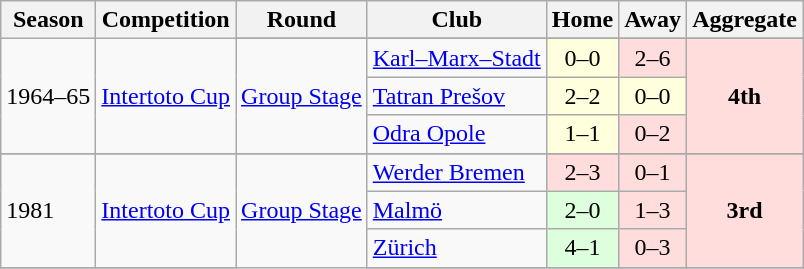<table class="wikitable" style="text-align:left">
<tr>
<th>Season</th>
<th>Competition</th>
<th>Round</th>
<th>Club</th>
<th>Home</th>
<th>Away</th>
<th>Aggregate</th>
</tr>
<tr>
<td rowspan="4">1964–65</td>
<td rowspan="4"><a href='#'>Intertoto Cup</a></td>
</tr>
<tr>
<td rowspan="4"><a href='#'>Group Stage</a></td>
<td> <a href='#'>Karl–Marx–Stadt</a></td>
<td bgcolor="#ffffdd" style="text-align:center;">0–0</td>
<td bgcolor="#ffdddd" style="text-align:center;">2–6</td>
<td bgcolor="#ffdddd" rowspan="3" align="center"><strong>4th</strong></td>
</tr>
<tr>
<td> <a href='#'>Tatran Prešov</a></td>
<td bgcolor="#ffffdd" style="text-align:center;">2–2</td>
<td bgcolor="#ffffdd" style="text-align:center;">0–0</td>
</tr>
<tr>
<td> <a href='#'>Odra Opole</a></td>
<td bgcolor="#ffffdd" style="text-align:center;">1–1</td>
<td bgcolor="#ffdddd" style="text-align:center;">0–2</td>
</tr>
<tr>
</tr>
<tr>
<td rowspan="4">1981</td>
<td rowspan="4"><a href='#'>Intertoto Cup</a></td>
</tr>
<tr>
<td rowspan="4"><a href='#'>Group Stage</a></td>
<td> <a href='#'>Werder Bremen</a></td>
<td bgcolor="#ffdddd" style="text-align:center;">2–3</td>
<td bgcolor="#ffdddd" style="text-align:center;">0–1</td>
<td bgcolor="#ffdddd" rowspan="3" align="center"><strong>3rd</strong></td>
</tr>
<tr>
<td> <a href='#'>Malmö</a></td>
<td bgcolor="#ddffdd" style="text-align:center;">2–0</td>
<td bgcolor="#ffdddd" style="text-align:center;">1–3</td>
</tr>
<tr>
<td> <a href='#'>Zürich</a></td>
<td bgcolor="#ddffdd" style="text-align:center;">4–1</td>
<td bgcolor="#ffdddd" style="text-align:center;">0–3</td>
</tr>
<tr>
</tr>
</table>
